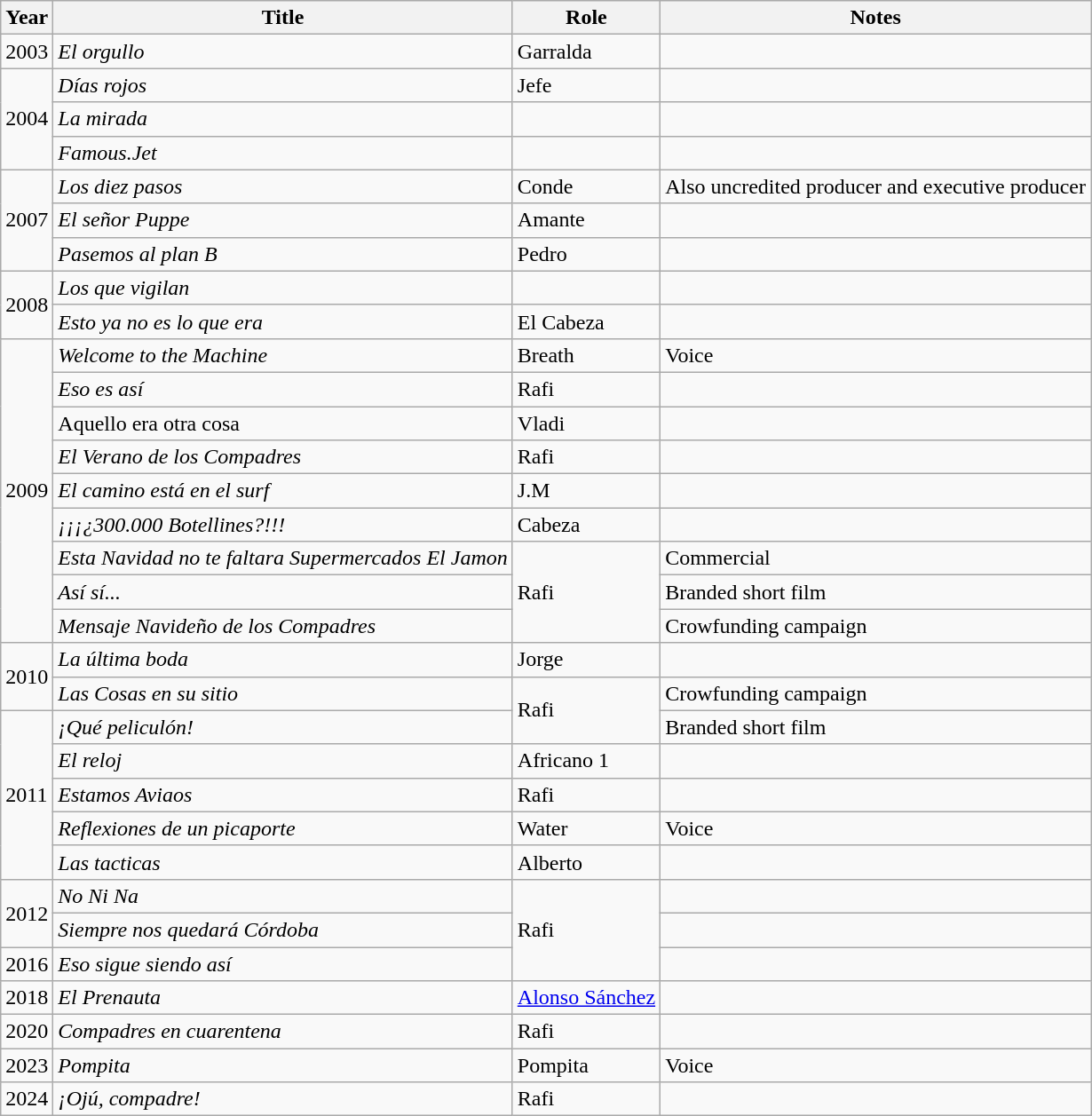<table class="wikitable sortable">
<tr>
<th>Year</th>
<th>Title</th>
<th>Role</th>
<th>Notes</th>
</tr>
<tr>
<td>2003</td>
<td><em>El orgullo</em></td>
<td>Garralda</td>
<td></td>
</tr>
<tr>
<td rowspan=3>2004</td>
<td><em>Días rojos</em></td>
<td>Jefe</td>
<td></td>
</tr>
<tr>
<td><em>La mirada</em></td>
<td></td>
<td></td>
</tr>
<tr>
<td><em>Famous.Jet</em></td>
<td></td>
<td></td>
</tr>
<tr>
<td rowspan=3>2007</td>
<td><em>Los diez pasos</em></td>
<td>Conde</td>
<td>Also uncredited producer and executive producer</td>
</tr>
<tr>
<td><em>El señor Puppe</em></td>
<td>Amante</td>
<td></td>
</tr>
<tr>
<td><em>Pasemos al plan B</em></td>
<td>Pedro</td>
<td></td>
</tr>
<tr>
<td rowspan=2>2008</td>
<td><em>Los que vigilan</em></td>
<td></td>
<td></td>
</tr>
<tr>
<td><em>Esto ya no es lo que era</em></td>
<td>El Cabeza</td>
<td></td>
</tr>
<tr>
<td rowspan=9>2009</td>
<td><em>Welcome to the Machine</em></td>
<td>Breath</td>
<td>Voice</td>
</tr>
<tr>
<td><em>Eso es así</em></td>
<td>Rafi</td>
<td></td>
</tr>
<tr>
<td>Aquello era otra cosa</td>
<td>Vladi</td>
<td></td>
</tr>
<tr>
<td><em>El Verano de los Compadres</em></td>
<td>Rafi</td>
<td></td>
</tr>
<tr>
<td><em>El camino está en el surf</em></td>
<td>J.M</td>
<td></td>
</tr>
<tr>
<td><em>¡¡¡¿300.000 Botellines?!!!</em></td>
<td>Cabeza</td>
<td></td>
</tr>
<tr>
<td><em>Esta Navidad no te faltara Supermercados El Jamon</em></td>
<td rowspan=3>Rafi</td>
<td>Commercial</td>
</tr>
<tr>
<td><em>Así sí...</em></td>
<td>Branded short film</td>
</tr>
<tr>
<td><em>Mensaje Navideño de los Compadres</em></td>
<td>Crowfunding campaign</td>
</tr>
<tr>
<td rowspan=2>2010</td>
<td><em>La última boda</em></td>
<td>Jorge</td>
<td></td>
</tr>
<tr>
<td><em>Las Cosas en su sitio</em></td>
<td rowspan=2>Rafi</td>
<td>Crowfunding campaign</td>
</tr>
<tr>
<td rowspan=5>2011</td>
<td><em>¡Qué peliculón!</em></td>
<td>Branded short film</td>
</tr>
<tr>
<td><em>El reloj</em></td>
<td>Africano 1</td>
<td></td>
</tr>
<tr>
<td><em>Estamos Aviaos</em></td>
<td>Rafi</td>
<td></td>
</tr>
<tr>
<td><em>Reflexiones de un picaporte</em></td>
<td>Water</td>
<td>Voice</td>
</tr>
<tr>
<td><em>Las tacticas</em></td>
<td>Alberto</td>
<td></td>
</tr>
<tr>
<td rowspan=2>2012</td>
<td><em>No Ni Na</em></td>
<td rowspan=3>Rafi</td>
<td></td>
</tr>
<tr>
<td><em>Siempre nos quedará Córdoba</em></td>
<td></td>
</tr>
<tr>
<td>2016</td>
<td><em>Eso sigue siendo así</em></td>
<td></td>
</tr>
<tr>
<td>2018</td>
<td><em>El Prenauta</em></td>
<td><a href='#'>Alonso Sánchez</a></td>
<td></td>
</tr>
<tr>
<td>2020</td>
<td><em>Compadres en cuarentena</em></td>
<td>Rafi</td>
<td></td>
</tr>
<tr>
<td>2023</td>
<td><em>Pompita</em></td>
<td>Pompita</td>
<td>Voice</td>
</tr>
<tr>
<td>2024</td>
<td><em>¡Ojú, compadre!</em></td>
<td>Rafi</td>
<td></td>
</tr>
</table>
